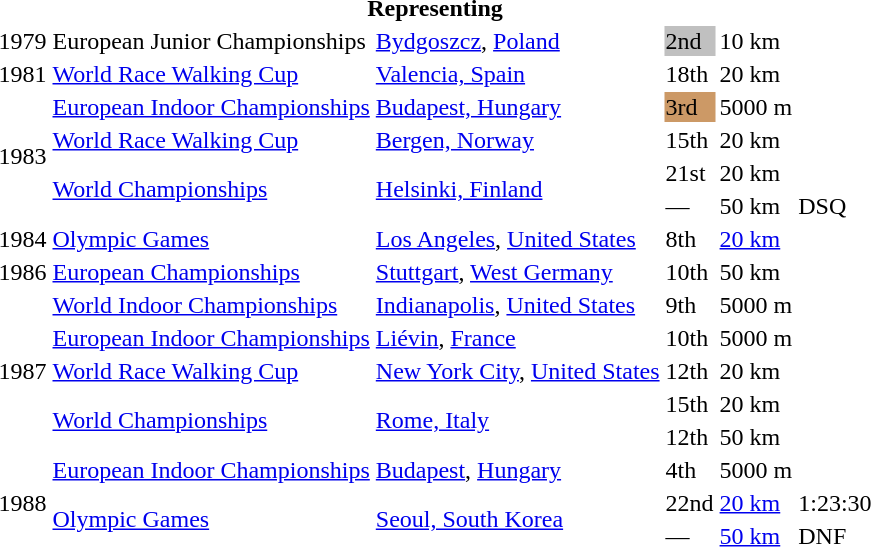<table>
<tr>
<th colspan="6">Representing </th>
</tr>
<tr>
<td>1979</td>
<td>European Junior Championships</td>
<td><a href='#'>Bydgoszcz</a>, <a href='#'>Poland</a></td>
<td bgcolor="silver">2nd</td>
<td>10 km</td>
<td></td>
</tr>
<tr>
<td>1981</td>
<td><a href='#'>World Race Walking Cup</a></td>
<td><a href='#'>Valencia, Spain</a></td>
<td>18th</td>
<td>20 km</td>
<td></td>
</tr>
<tr>
<td rowspan=4>1983</td>
<td><a href='#'>European Indoor Championships</a></td>
<td><a href='#'>Budapest, Hungary</a></td>
<td bgcolor="cc9966">3rd</td>
<td>5000 m</td>
<td></td>
</tr>
<tr>
<td><a href='#'>World Race Walking Cup</a></td>
<td><a href='#'>Bergen, Norway</a></td>
<td>15th</td>
<td>20 km</td>
<td></td>
</tr>
<tr>
<td rowspan=2><a href='#'>World Championships</a></td>
<td rowspan=2><a href='#'>Helsinki, Finland</a></td>
<td>21st</td>
<td>20 km</td>
<td></td>
</tr>
<tr>
<td>—</td>
<td>50 km</td>
<td>DSQ</td>
</tr>
<tr>
<td>1984</td>
<td><a href='#'>Olympic Games</a></td>
<td><a href='#'>Los Angeles</a>, <a href='#'>United States</a></td>
<td>8th</td>
<td><a href='#'>20 km</a></td>
<td></td>
</tr>
<tr>
<td>1986</td>
<td><a href='#'>European Championships</a></td>
<td><a href='#'>Stuttgart</a>, <a href='#'>West Germany</a></td>
<td>10th</td>
<td>50 km</td>
<td></td>
</tr>
<tr>
<td rowspan=5>1987</td>
<td><a href='#'>World Indoor Championships</a></td>
<td><a href='#'>Indianapolis</a>, <a href='#'>United States</a></td>
<td>9th</td>
<td>5000 m</td>
<td></td>
</tr>
<tr>
<td><a href='#'>European Indoor Championships</a></td>
<td><a href='#'>Liévin</a>, <a href='#'>France</a></td>
<td>10th</td>
<td>5000 m</td>
<td></td>
</tr>
<tr>
<td><a href='#'>World Race Walking Cup</a></td>
<td><a href='#'>New York City</a>, <a href='#'>United States</a></td>
<td>12th</td>
<td>20 km</td>
<td></td>
</tr>
<tr>
<td rowspan=2><a href='#'>World Championships</a></td>
<td rowspan=2><a href='#'>Rome, Italy</a></td>
<td>15th</td>
<td>20 km</td>
<td></td>
</tr>
<tr>
<td>12th</td>
<td>50 km</td>
<td></td>
</tr>
<tr>
<td rowspan=3>1988</td>
<td><a href='#'>European Indoor Championships</a></td>
<td><a href='#'>Budapest</a>, <a href='#'>Hungary</a></td>
<td>4th</td>
<td>5000 m</td>
<td></td>
</tr>
<tr>
<td rowspan=2><a href='#'>Olympic Games</a></td>
<td rowspan=2><a href='#'>Seoul, South Korea</a></td>
<td>22nd</td>
<td><a href='#'>20 km</a></td>
<td>1:23:30</td>
</tr>
<tr>
<td>—</td>
<td><a href='#'>50 km</a></td>
<td>DNF</td>
</tr>
</table>
